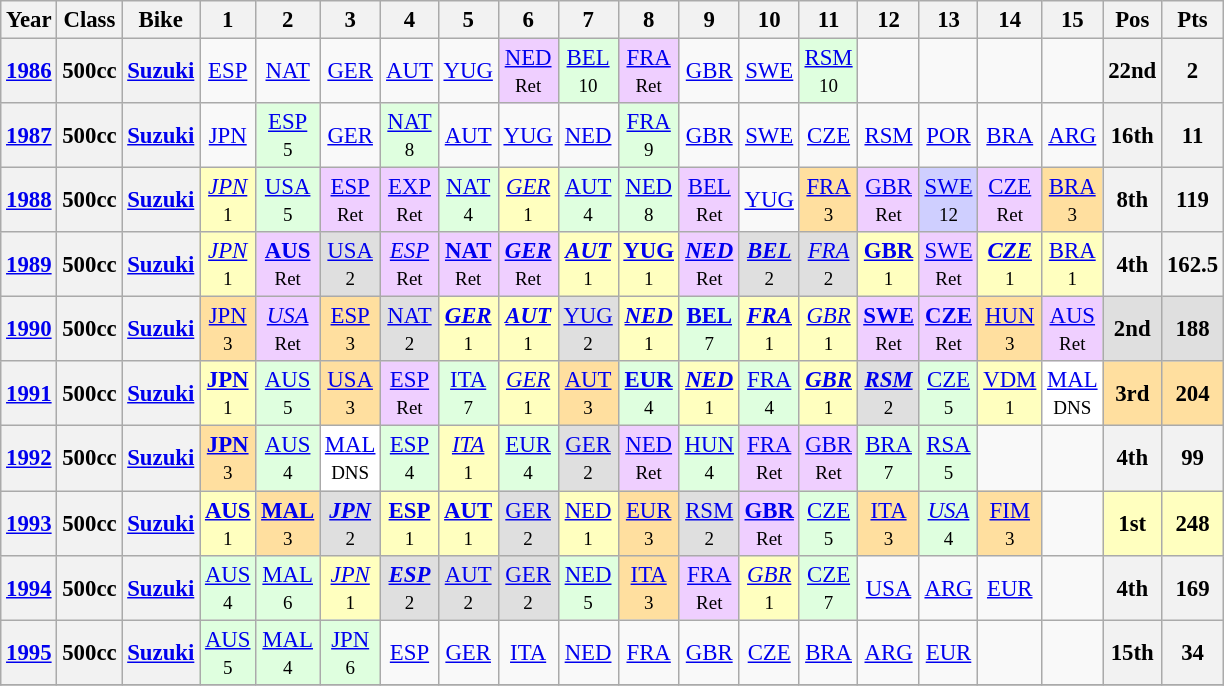<table class="wikitable" style="text-align:center; font-size:95%">
<tr>
<th>Year</th>
<th>Class</th>
<th>Bike</th>
<th>1</th>
<th>2</th>
<th>3</th>
<th>4</th>
<th>5</th>
<th>6</th>
<th>7</th>
<th>8</th>
<th>9</th>
<th>10</th>
<th>11</th>
<th>12</th>
<th>13</th>
<th>14</th>
<th>15</th>
<th>Pos</th>
<th>Pts</th>
</tr>
<tr>
<th><a href='#'>1986</a></th>
<th>500cc</th>
<th align="left"><a href='#'>Suzuki</a></th>
<td><a href='#'>ESP</a><br><small></small></td>
<td><a href='#'>NAT</a><br><small></small></td>
<td><a href='#'>GER</a><br><small></small></td>
<td><a href='#'>AUT</a><br><small></small></td>
<td><a href='#'>YUG</a><br><small></small></td>
<td style="background:#EFCFFF;"><a href='#'>NED</a><br><small>Ret</small></td>
<td style="background:#DFFFDF;"><a href='#'>BEL</a><br><small>10</small></td>
<td style="background:#EFCFFF;"><a href='#'>FRA</a><br><small>Ret</small></td>
<td><a href='#'>GBR</a><br><small></small></td>
<td><a href='#'>SWE</a><br><small></small></td>
<td style="background:#DFFFDF;"><a href='#'>RSM</a><br><small>10</small></td>
<td></td>
<td></td>
<td></td>
<td></td>
<th>22nd</th>
<th>2</th>
</tr>
<tr>
<th><a href='#'>1987</a></th>
<th>500cc</th>
<th align="left"><a href='#'>Suzuki</a></th>
<td><a href='#'>JPN</a><br><small></small></td>
<td style="background:#DFFFDF;"><a href='#'>ESP</a><br><small>5</small></td>
<td><a href='#'>GER</a><br><small></small></td>
<td style="background:#DFFFDF;"><a href='#'>NAT</a><br><small>8</small></td>
<td><a href='#'>AUT</a><br><small></small></td>
<td><a href='#'>YUG</a><br><small></small></td>
<td><a href='#'>NED</a><br><small></small></td>
<td style="background:#DFFFDF;"><a href='#'>FRA</a><br><small>9</small></td>
<td><a href='#'>GBR</a><br><small></small></td>
<td><a href='#'>SWE</a><br><small></small></td>
<td><a href='#'>CZE</a><br><small></small></td>
<td><a href='#'>RSM</a><br><small></small></td>
<td><a href='#'>POR</a><br><small></small></td>
<td><a href='#'>BRA</a><br><small></small></td>
<td><a href='#'>ARG</a><br><small></small></td>
<th>16th</th>
<th>11</th>
</tr>
<tr>
<th><a href='#'>1988</a></th>
<th>500cc</th>
<th align="left"><a href='#'>Suzuki</a></th>
<td style="background:#FFFFBF;"><em><a href='#'>JPN</a></em><br><small>1</small></td>
<td style="background:#DFFFDF;"><a href='#'>USA</a><br><small>5</small></td>
<td style="background:#EFCFFF;"><a href='#'>ESP</a><br><small>Ret</small></td>
<td style="background:#EFCFFF;"><a href='#'>EXP</a><br><small>Ret</small></td>
<td style="background:#DFFFDF;"><a href='#'>NAT</a><br><small>4</small></td>
<td style="background:#FFFFBF;"><em><a href='#'>GER</a></em><br><small>1</small></td>
<td style="background:#DFFFDF;"><a href='#'>AUT</a><br><small>4</small></td>
<td style="background:#DFFFDF;"><a href='#'>NED</a><br><small>8</small></td>
<td style="background:#EFCFFF;"><a href='#'>BEL</a><br><small>Ret</small></td>
<td><a href='#'>YUG</a><br><small></small></td>
<td style="background:#FFDF9F;"><a href='#'>FRA</a><br><small>3</small></td>
<td style="background:#EFCFFF;"><a href='#'>GBR</a><br><small>Ret</small></td>
<td style="background:#CFCFFF;"><a href='#'>SWE</a><br><small>12</small></td>
<td style="background:#EFCFFF;"><a href='#'>CZE</a><br><small>Ret</small></td>
<td style="background:#FFDF9F;"><a href='#'>BRA</a><br><small>3</small></td>
<th>8th</th>
<th>119</th>
</tr>
<tr>
<th><a href='#'>1989</a></th>
<th>500cc</th>
<th align="left"><a href='#'>Suzuki</a></th>
<td style="background:#FFFFBF;"><em><a href='#'>JPN</a></em><br><small>1</small></td>
<td style="background:#EFCFFF;"><strong><a href='#'>AUS</a></strong><br><small>Ret</small></td>
<td style="background:#DFDFDF;"><a href='#'>USA</a><br><small>2</small></td>
<td style="background:#EFCFFF;"><em><a href='#'>ESP</a></em><br><small>Ret</small></td>
<td style="background:#EFCFFF;"><strong><a href='#'>NAT</a></strong><br><small>Ret</small></td>
<td style="background:#EFCFFF;"><strong><em><a href='#'>GER</a></em></strong><br><small>Ret</small></td>
<td style="background:#FFFFBF;"><strong><em><a href='#'>AUT</a></em></strong><br><small>1</small></td>
<td style="background:#FFFFBF;"><strong><a href='#'>YUG</a></strong><br><small>1</small></td>
<td style="background:#EFCFFF;"><strong><em><a href='#'>NED</a></em></strong><br><small>Ret</small></td>
<td style="background:#DFDFDF;"><strong><em><a href='#'>BEL</a></em></strong><br><small>2</small></td>
<td style="background:#DFDFDF;"><em><a href='#'>FRA</a></em><br><small>2</small></td>
<td style="background:#FFFFBF;"><strong><a href='#'>GBR</a></strong><br><small>1</small></td>
<td style="background:#EFCFFF;"><a href='#'>SWE</a><br><small>Ret</small></td>
<td style="background:#FFFFBF;"><strong><em><a href='#'>CZE</a></em></strong><br><small>1</small></td>
<td style="background:#FFFFBF;"><a href='#'>BRA</a><br><small>1</small></td>
<th>4th</th>
<th>162.5</th>
</tr>
<tr>
<th><a href='#'>1990</a></th>
<th>500cc</th>
<th align="left"><a href='#'>Suzuki</a></th>
<td style="background:#FFDF9F;"><a href='#'>JPN</a><br><small>3</small></td>
<td style="background:#EFCFFF;"><em><a href='#'>USA</a></em><br><small>Ret</small></td>
<td style="background:#FFDF9F;"><a href='#'>ESP</a><br><small>3</small></td>
<td style="background:#DFDFDF;"><a href='#'>NAT</a><br><small>2</small></td>
<td style="background:#FFFFBF;"><strong><em><a href='#'>GER</a></em></strong><br><small>1</small></td>
<td style="background:#FFFFBF;"><strong><em><a href='#'>AUT</a></em></strong><br><small>1</small></td>
<td style="background:#DFDFDF;"><a href='#'>YUG</a><br><small>2</small></td>
<td style="background:#FFFFBF;"><strong><em><a href='#'>NED</a></em></strong><br><small>1</small></td>
<td style="background:#DFFFDF;"><strong><a href='#'>BEL</a></strong><br><small>7</small></td>
<td style="background:#FFFFBF;"><strong><em><a href='#'>FRA</a></em></strong><br><small>1</small></td>
<td style="background:#FFFFBF;"><em><a href='#'>GBR</a></em><br><small>1</small></td>
<td style="background:#EFCFFF;"><strong><a href='#'>SWE</a></strong><br><small>Ret</small></td>
<td style="background:#EFCFFF;"><strong><a href='#'>CZE</a></strong><br><small>Ret</small></td>
<td style="background:#FFDF9F;"><a href='#'>HUN</a><br><small>3</small></td>
<td style="background:#EFCFFF;"><a href='#'>AUS</a><br><small>Ret</small></td>
<td style="background:#dfdfdf;"><strong>2nd</strong></td>
<td style="background:#dfdfdf;"><strong>188</strong></td>
</tr>
<tr>
<th><a href='#'>1991</a></th>
<th>500cc</th>
<th align="left"><a href='#'>Suzuki</a></th>
<td style="background:#FFFFBF;"><strong><a href='#'>JPN</a></strong><br><small>1</small></td>
<td style="background:#DFFFDF;"><a href='#'>AUS</a><br><small>5</small></td>
<td style="background:#FFDF9F;"><a href='#'>USA</a><br><small>3</small></td>
<td style="background:#EFCFFF;"><a href='#'>ESP</a><br><small>Ret</small></td>
<td style="background:#DFFFDF;"><a href='#'>ITA</a><br><small>7</small></td>
<td style="background:#FFFFBF;"><em><a href='#'>GER</a></em><br><small>1</small></td>
<td style="background:#FFDF9F;"><a href='#'>AUT</a><br><small>3</small></td>
<td style="background:#DFFFDF;"><strong><a href='#'>EUR</a></strong><br><small>4</small></td>
<td style="background:#FFFFBF;"><strong><em><a href='#'>NED</a></em></strong><br><small>1</small></td>
<td style="background:#DFFFDF;"><a href='#'>FRA</a><br><small>4</small></td>
<td style="background:#FFFFBF;"><strong><em><a href='#'>GBR</a></em></strong><br><small>1</small></td>
<td style="background:#DFDFDF;"><strong><em><a href='#'>RSM</a></em></strong><br><small>2</small></td>
<td style="background:#DFFFDF;"><a href='#'>CZE</a><br><small>5</small></td>
<td style="background:#FFFFBF;"><a href='#'>VDM</a><br><small>1</small></td>
<td style="background:#ffffff;"><a href='#'>MAL</a><br><small>DNS</small></td>
<td style="background:#ffdf9f;"><strong>3rd</strong></td>
<td style="background:#ffdf9f;"><strong>204</strong></td>
</tr>
<tr>
<th><a href='#'>1992</a></th>
<th>500cc</th>
<th align="left"><a href='#'>Suzuki</a></th>
<td style="background:#FFDF9F;"><strong><a href='#'>JPN</a></strong><br><small>3</small></td>
<td style="background:#DFFFDF;"><a href='#'>AUS</a><br><small>4</small></td>
<td style="background:#ffffff;"><a href='#'>MAL</a><br><small>DNS</small></td>
<td style="background:#DFFFDF;"><a href='#'>ESP</a><br><small>4</small></td>
<td style="background:#FFFFBF;"><em><a href='#'>ITA</a></em><br><small>1</small></td>
<td style="background:#DFFFDF;"><a href='#'>EUR</a><br><small>4</small></td>
<td style="background:#DFDFDF;"><a href='#'>GER</a><br><small>2</small></td>
<td style="background:#EFCFFF;"><a href='#'>NED</a><br><small>Ret</small></td>
<td style="background:#DFFFDF;"><a href='#'>HUN</a><br><small>4</small></td>
<td style="background:#EFCFFF;"><a href='#'>FRA</a><br><small>Ret</small></td>
<td style="background:#EFCFFF;"><a href='#'>GBR</a><br><small>Ret</small></td>
<td style="background:#DFFFDF;"><a href='#'>BRA</a><br><small>7</small></td>
<td style="background:#DFFFDF;"><a href='#'>RSA</a><br><small>5</small></td>
<td></td>
<td></td>
<th>4th</th>
<th>99</th>
</tr>
<tr>
<th><a href='#'>1993</a></th>
<th>500cc</th>
<th align="left"><a href='#'>Suzuki</a></th>
<td style="background:#FFFFBF;"><strong><a href='#'>AUS</a></strong><br><small>1</small></td>
<td style="background:#FFDF9F;"><strong><a href='#'>MAL</a></strong><br><small>3</small></td>
<td style="background:#DFDFDF;"><strong><em><a href='#'>JPN</a></em></strong><br><small>2</small></td>
<td style="background:#FFFFBF;"><strong><a href='#'>ESP</a></strong><br><small>1</small></td>
<td style="background:#FFFFBF;"><strong><a href='#'>AUT</a></strong><br><small>1</small></td>
<td style="background:#DFDFDF;"><a href='#'>GER</a><br><small>2</small></td>
<td style="background:#FFFFBF;"><a href='#'>NED</a><br><small>1</small></td>
<td style="background:#FFDF9F;"><a href='#'>EUR</a><br><small>3</small></td>
<td style="background:#DFDFDF;"><a href='#'>RSM</a><br><small>2</small></td>
<td style="background:#EFCFFF;"><strong><a href='#'>GBR</a></strong><br><small>Ret</small></td>
<td style="background:#DFFFDF;"><a href='#'>CZE</a><br><small>5</small></td>
<td style="background:#FFDF9F;"><a href='#'>ITA</a><br><small>3</small></td>
<td style="background:#DFFFDF;"><em><a href='#'>USA</a></em><br><small>4</small></td>
<td style="background:#FFDF9F;"><a href='#'>FIM</a><br><small>3</small></td>
<td></td>
<td style="background:#ffffbf;"><strong>1st</strong></td>
<td style="background:#ffffbf;"><strong>248</strong></td>
</tr>
<tr>
<th><a href='#'>1994</a></th>
<th>500cc</th>
<th align="left"><a href='#'>Suzuki</a></th>
<td style="background:#DFFFDF;"><a href='#'>AUS</a><br><small>4</small></td>
<td style="background:#DFFFDF;"><a href='#'>MAL</a><br><small>6</small></td>
<td style="background:#FFFFBF;"><em><a href='#'>JPN</a></em><br><small>1</small></td>
<td style="background:#DFDFDF;"><strong><em><a href='#'>ESP</a></em></strong><br><small>2</small></td>
<td style="background:#DFDFDF;"><a href='#'>AUT</a><br><small>2</small></td>
<td style="background:#DFDFDF;"><a href='#'>GER</a><br><small>2</small></td>
<td style="background:#DFFFDF;"><a href='#'>NED</a><br><small>5</small></td>
<td style="background:#FFDF9F;"><a href='#'>ITA</a><br><small>3</small></td>
<td style="background:#EFCFFF;"><a href='#'>FRA</a><br><small>Ret</small></td>
<td style="background:#FFFFBF;"><em><a href='#'>GBR</a></em><br><small>1</small></td>
<td style="background:#DFFFDF;"><a href='#'>CZE</a><br><small>7</small></td>
<td><a href='#'>USA</a><br><small></small></td>
<td><a href='#'>ARG</a><br><small></small></td>
<td><a href='#'>EUR</a><br><small></small></td>
<td></td>
<th>4th</th>
<th>169</th>
</tr>
<tr>
<th><a href='#'>1995</a></th>
<th>500cc</th>
<th align="left"><a href='#'>Suzuki</a></th>
<td style="background:#DFFFDF;"><a href='#'>AUS</a><br><small>5</small></td>
<td style="background:#DFFFDF;"><a href='#'>MAL</a><br><small>4</small></td>
<td style="background:#DFFFDF;"><a href='#'>JPN</a><br><small>6</small></td>
<td><a href='#'>ESP</a><br><small></small></td>
<td><a href='#'>GER</a><br><small></small></td>
<td><a href='#'>ITA</a><br><small></small></td>
<td><a href='#'>NED</a><br><small></small></td>
<td><a href='#'>FRA</a><br><small></small></td>
<td><a href='#'>GBR</a><br><small></small></td>
<td><a href='#'>CZE</a><br><small></small></td>
<td><a href='#'>BRA</a><br><small></small></td>
<td><a href='#'>ARG</a><br><small></small></td>
<td><a href='#'>EUR</a><br><small></small></td>
<td></td>
<td></td>
<th>15th</th>
<th>34</th>
</tr>
<tr>
</tr>
</table>
